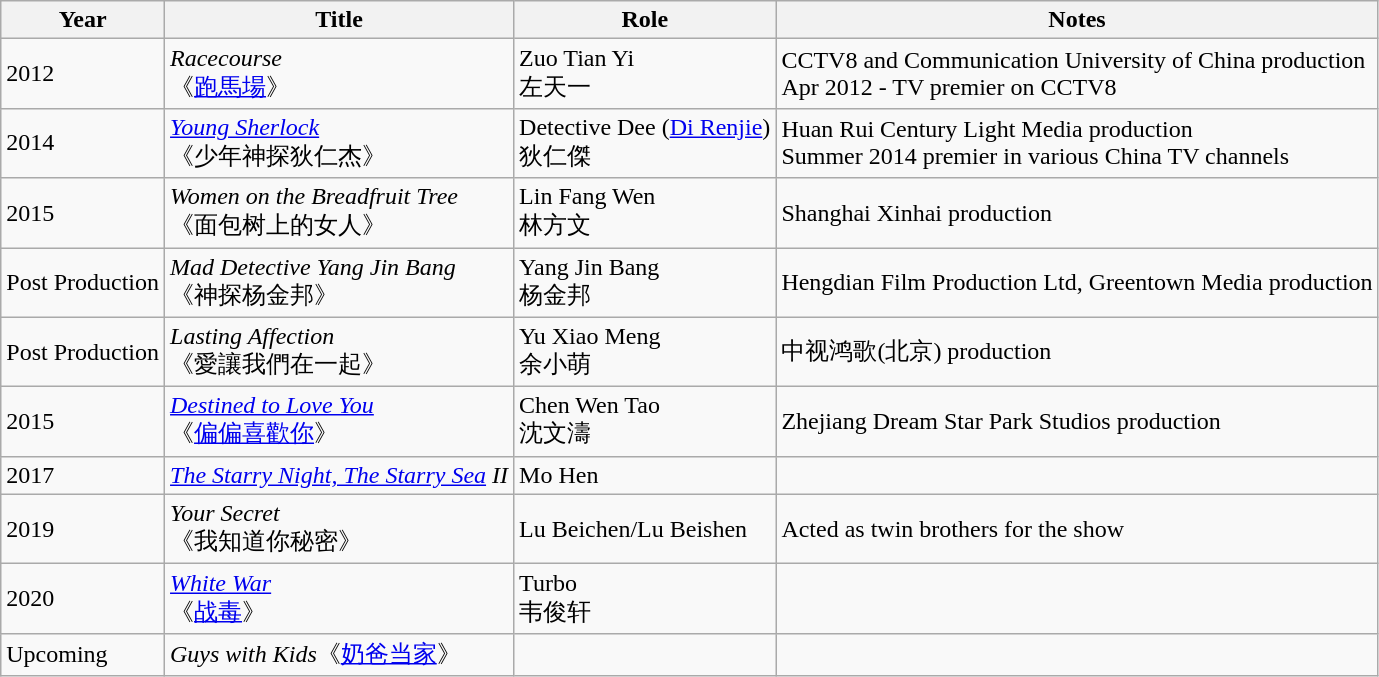<table class="wikitable sortable">
<tr>
<th>Year</th>
<th>Title</th>
<th>Role</th>
<th class="unsortable">Notes</th>
</tr>
<tr>
<td>2012</td>
<td><em>Racecourse</em> <br> 《<a href='#'>跑馬場</a>》</td>
<td>Zuo Tian Yi <br> 左天一</td>
<td>CCTV8 and  Communication University of China production<br>Apr 2012 - TV premier on CCTV8</td>
</tr>
<tr>
<td>2014</td>
<td><em><a href='#'>Young Sherlock</a></em><br>《少年神探狄仁杰》</td>
<td>Detective Dee (<a href='#'>Di Renjie</a>)<br> 狄仁傑</td>
<td>Huan Rui Century Light Media production<br>Summer 2014 premier in various China TV channels</td>
</tr>
<tr>
<td>2015</td>
<td><em>Women on the Breadfruit Tree</em><br>《面包树上的女人》</td>
<td>Lin Fang Wen <br> 林方文</td>
<td>Shanghai Xinhai production</td>
</tr>
<tr>
<td>Post Production</td>
<td><em>Mad Detective Yang Jin Bang</em> <br> 《神探杨金邦》</td>
<td>Yang Jin Bang <br> 杨金邦</td>
<td>Hengdian Film Production Ltd, Greentown Media production</td>
</tr>
<tr>
<td>Post Production</td>
<td><em>Lasting Affection</em> <br> 《愛讓我們在一起》</td>
<td>Yu Xiao Meng <br> 余小萌</td>
<td>中视鸿歌(北京) production</td>
</tr>
<tr>
<td>2015</td>
<td><em><a href='#'>Destined to Love You</a></em> <br>《<a href='#'>偏偏喜歡你</a>》</td>
<td>Chen Wen Tao <br> 沈文濤</td>
<td>Zhejiang Dream Star Park Studios production</td>
</tr>
<tr>
<td>2017</td>
<td><em><a href='#'>The Starry Night, The Starry Sea</a> II</em></td>
<td>Mo Hen</td>
<td></td>
</tr>
<tr>
<td>2019</td>
<td><em>Your Secret</em> <br> 《我知道你秘密》</td>
<td>Lu Beichen/Lu Beishen</td>
<td>Acted as twin brothers for the show</td>
</tr>
<tr>
<td>2020</td>
<td><em><a href='#'>White War</a></em><br>《<a href='#'>战毒</a>》</td>
<td>Turbo<br>韦俊轩</td>
<td></td>
</tr>
<tr>
<td>Upcoming</td>
<td><em>Guys with Kids</em>《<a href='#'>奶爸当家</a>》</td>
<td></td>
<td></td>
</tr>
</table>
